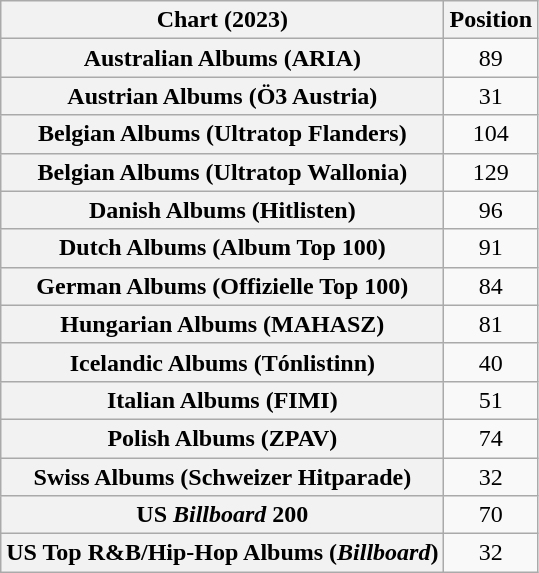<table class="wikitable sortable plainrowheaders" style="text-align:center">
<tr>
<th scope="col">Chart (2023)</th>
<th scope="col">Position</th>
</tr>
<tr>
<th scope="row">Australian Albums (ARIA)</th>
<td>89</td>
</tr>
<tr>
<th scope="row">Austrian Albums (Ö3 Austria)</th>
<td>31</td>
</tr>
<tr>
<th scope="row">Belgian Albums (Ultratop Flanders)</th>
<td>104</td>
</tr>
<tr>
<th scope="row">Belgian Albums (Ultratop Wallonia)</th>
<td>129</td>
</tr>
<tr>
<th scope="row">Danish Albums (Hitlisten)</th>
<td>96</td>
</tr>
<tr>
<th scope="row">Dutch Albums (Album Top 100)</th>
<td>91</td>
</tr>
<tr>
<th scope="row">German Albums (Offizielle Top 100)</th>
<td>84</td>
</tr>
<tr>
<th scope="row">Hungarian Albums (MAHASZ)</th>
<td>81</td>
</tr>
<tr>
<th scope="row">Icelandic Albums (Tónlistinn)</th>
<td>40</td>
</tr>
<tr>
<th scope="row">Italian Albums (FIMI)</th>
<td>51</td>
</tr>
<tr>
<th scope="row">Polish Albums (ZPAV)</th>
<td>74</td>
</tr>
<tr>
<th scope="row">Swiss Albums (Schweizer Hitparade)</th>
<td>32</td>
</tr>
<tr>
<th scope="row">US <em>Billboard</em> 200</th>
<td>70</td>
</tr>
<tr>
<th scope="row">US Top R&B/Hip-Hop Albums (<em>Billboard</em>)</th>
<td>32</td>
</tr>
</table>
